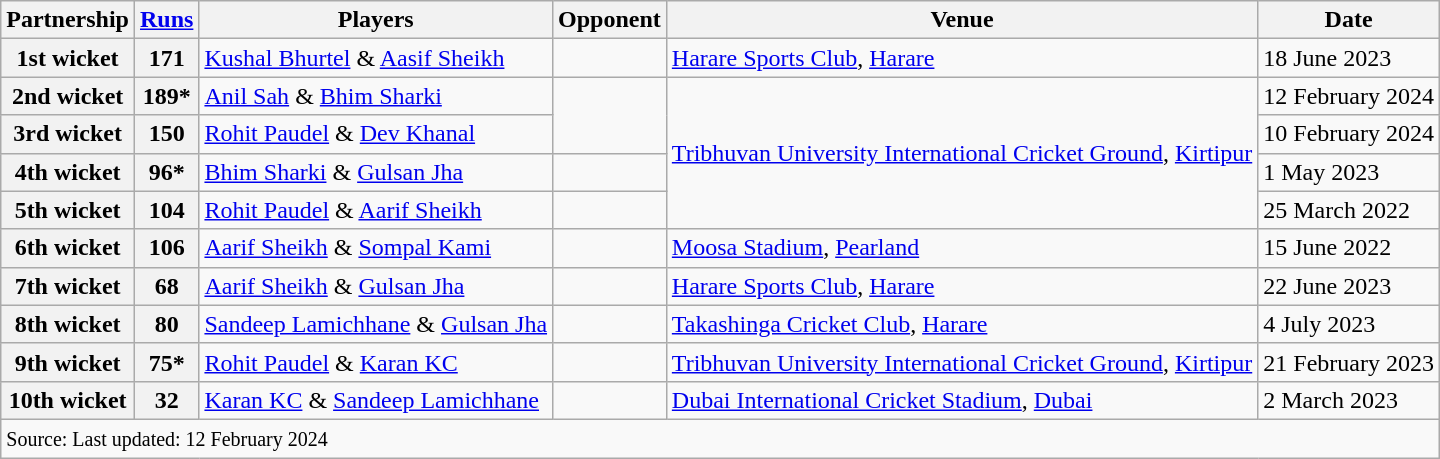<table class="wikitable">
<tr>
<th>Partnership</th>
<th><a href='#'>Runs</a></th>
<th>Players</th>
<th>Opponent</th>
<th>Venue</th>
<th>Date</th>
</tr>
<tr>
<th>1st wicket</th>
<th>171</th>
<td><a href='#'>Kushal Bhurtel</a> & <a href='#'>Aasif Sheikh</a></td>
<td></td>
<td><a href='#'>Harare Sports Club</a>, <a href='#'>Harare</a></td>
<td>18 June 2023</td>
</tr>
<tr>
<th>2nd wicket</th>
<th>189*</th>
<td><a href='#'>Anil Sah</a> & <a href='#'>Bhim Sharki</a></td>
<td rowspan="2"></td>
<td rowspan="4"><a href='#'>Tribhuvan University International Cricket Ground</a>, <a href='#'>Kirtipur</a></td>
<td>12 February 2024</td>
</tr>
<tr>
<th>3rd wicket</th>
<th>150</th>
<td><a href='#'>Rohit Paudel</a> & <a href='#'>Dev Khanal</a></td>
<td>10 February 2024</td>
</tr>
<tr>
<th>4th wicket</th>
<th>96*</th>
<td><a href='#'>Bhim Sharki</a> & <a href='#'>Gulsan Jha</a></td>
<td></td>
<td>1 May 2023</td>
</tr>
<tr>
<th>5th wicket</th>
<th>104</th>
<td><a href='#'>Rohit Paudel</a> & <a href='#'>Aarif Sheikh</a></td>
<td></td>
<td>25 March 2022</td>
</tr>
<tr>
<th>6th wicket</th>
<th>106</th>
<td><a href='#'>Aarif Sheikh</a> & <a href='#'>Sompal Kami</a></td>
<td></td>
<td><a href='#'>Moosa Stadium</a>, <a href='#'>Pearland</a></td>
<td>15 June 2022</td>
</tr>
<tr>
<th>7th wicket</th>
<th>68</th>
<td><a href='#'>Aarif Sheikh</a> & <a href='#'>Gulsan Jha</a></td>
<td></td>
<td><a href='#'>Harare Sports Club</a>, <a href='#'>Harare</a></td>
<td>22 June 2023</td>
</tr>
<tr>
<th>8th wicket</th>
<th>80</th>
<td><a href='#'>Sandeep Lamichhane</a> & <a href='#'>Gulsan Jha</a></td>
<td></td>
<td><a href='#'>Takashinga Cricket Club</a>, <a href='#'>Harare</a></td>
<td>4 July 2023</td>
</tr>
<tr>
<th>9th wicket</th>
<th>75*</th>
<td><a href='#'>Rohit Paudel</a> & <a href='#'>Karan KC</a></td>
<td></td>
<td><a href='#'>Tribhuvan University International Cricket Ground</a>, <a href='#'>Kirtipur</a></td>
<td>21 February 2023</td>
</tr>
<tr>
<th>10th wicket</th>
<th>32</th>
<td><a href='#'>Karan KC</a> & <a href='#'>Sandeep Lamichhane</a></td>
<td></td>
<td><a href='#'>Dubai International Cricket Stadium</a>, <a href='#'>Dubai</a></td>
<td>2 March 2023</td>
</tr>
<tr>
<td colspan="6" style="text-align:left;"><small>Source:  Last updated: 12 February 2024</small></td>
</tr>
</table>
